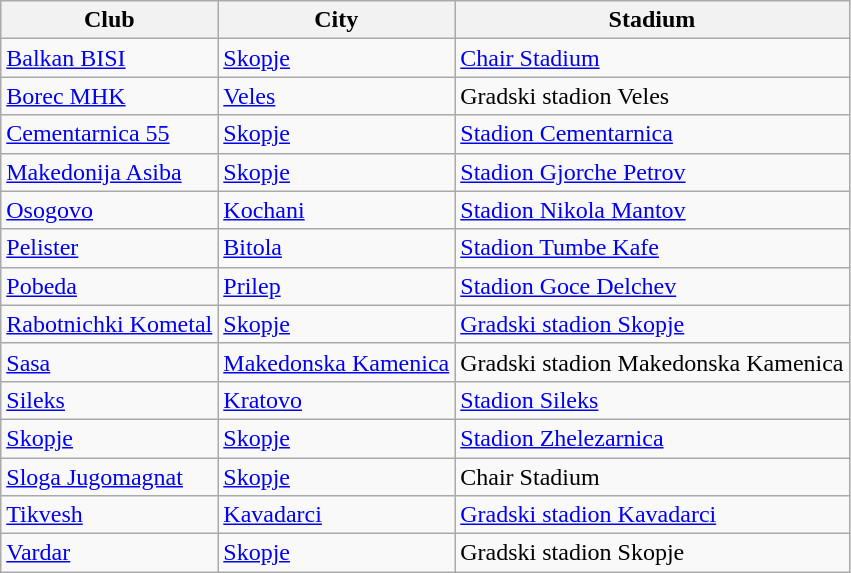<table class="wikitable">
<tr>
<th>Club</th>
<th>City</th>
<th>Stadium</th>
</tr>
<tr>
<td><a href='#'>Balkan BISI</a></td>
<td><a href='#'>Skopje</a></td>
<td><a href='#'>Chair Stadium</a></td>
</tr>
<tr>
<td><a href='#'>Borec MHK</a></td>
<td><a href='#'>Veles</a></td>
<td>Gradski stadion Veles</td>
</tr>
<tr>
<td><a href='#'>Cementarnica 55</a></td>
<td><a href='#'>Skopje</a></td>
<td><a href='#'>Stadion Cementarnica</a></td>
</tr>
<tr>
<td><a href='#'>Makedonija Asiba</a></td>
<td><a href='#'>Skopje</a></td>
<td><a href='#'>Stadion Gjorche Petrov</a></td>
</tr>
<tr>
<td><a href='#'>Osogovo</a></td>
<td><a href='#'>Kochani</a></td>
<td><a href='#'>Stadion Nikola Mantov</a></td>
</tr>
<tr>
<td><a href='#'>Pelister</a></td>
<td><a href='#'>Bitola</a></td>
<td><a href='#'>Stadion Tumbe Kafe</a></td>
</tr>
<tr>
<td><a href='#'>Pobeda</a></td>
<td><a href='#'>Prilep</a></td>
<td><a href='#'>Stadion Goce Delchev</a></td>
</tr>
<tr>
<td><a href='#'>Rabotnichki Kometal</a></td>
<td><a href='#'>Skopje</a></td>
<td><a href='#'>Gradski stadion Skopje</a></td>
</tr>
<tr>
<td><a href='#'>Sasa</a></td>
<td><a href='#'>Makedonska Kamenica</a></td>
<td>Gradski stadion Makedonska Kamenica</td>
</tr>
<tr>
<td><a href='#'>Sileks</a></td>
<td><a href='#'>Kratovo</a></td>
<td><a href='#'>Stadion Sileks</a></td>
</tr>
<tr>
<td><a href='#'>Skopje</a></td>
<td><a href='#'>Skopje</a></td>
<td><a href='#'>Stadion Zhelezarnica</a></td>
</tr>
<tr>
<td><a href='#'>Sloga Jugomagnat</a></td>
<td><a href='#'>Skopje</a></td>
<td>Chair Stadium</td>
</tr>
<tr>
<td><a href='#'>Tikvesh</a></td>
<td><a href='#'>Kavadarci</a></td>
<td><a href='#'>Gradski stadion Kavadarci</a></td>
</tr>
<tr>
<td><a href='#'>Vardar</a></td>
<td><a href='#'>Skopje</a></td>
<td>Gradski stadion Skopje</td>
</tr>
</table>
